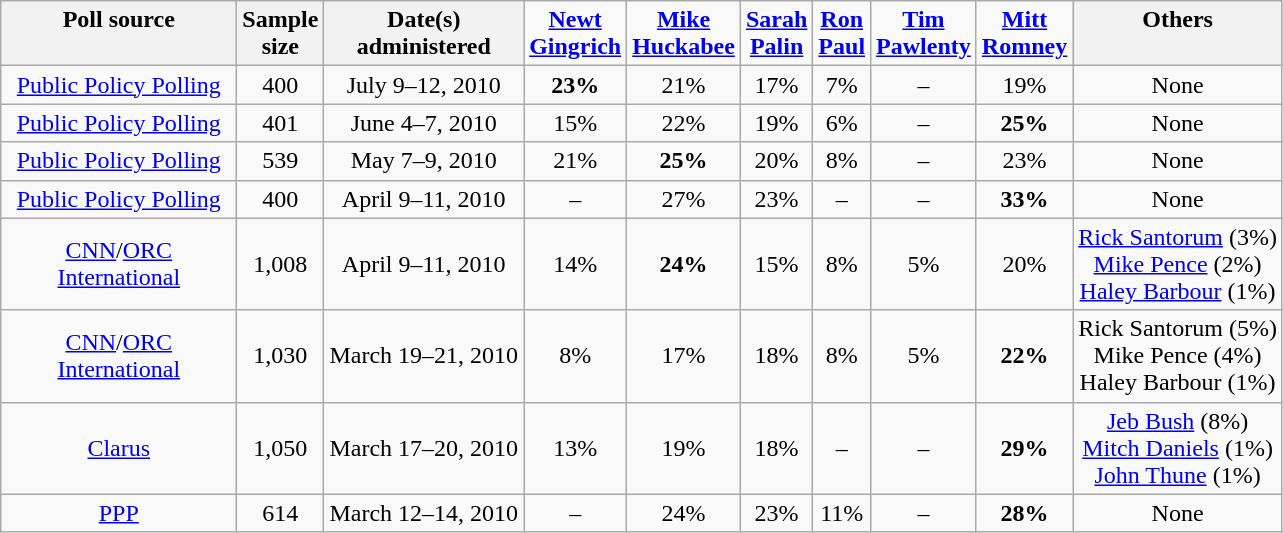<table class="wikitable" style="text-align:center">
<tr valign=top>
<th style="width:150px;">Poll source</th>
<th>Sample<br>size</th>
<th>Date(s)<br> administered</th>
<td><strong><a href='#'>Newt<br> Gingrich</a></strong></td>
<td><strong><a href='#'>Mike<br> Huckabee</a></strong></td>
<td><strong><a href='#'>Sarah<br> Palin</a></strong></td>
<td><strong><a href='#'>Ron<br> Paul</a></strong></td>
<td><strong><a href='#'>Tim<br> Pawlenty</a></strong></td>
<td><strong><a href='#'>Mitt<br> Romney</a></strong></td>
<th>Others</th>
</tr>
<tr>
<td><a href='#'>Public Policy Polling</a></td>
<td>400</td>
<td>July 9–12, 2010</td>
<td><strong>23%</strong></td>
<td>21%</td>
<td>17%</td>
<td>7%</td>
<td>–</td>
<td>19%</td>
<td>None</td>
</tr>
<tr>
<td><a href='#'>Public Policy Polling</a></td>
<td>401</td>
<td>June 4–7, 2010</td>
<td>15%</td>
<td>22%</td>
<td>19%</td>
<td>6%</td>
<td>–</td>
<td><strong>25%</strong></td>
<td>None</td>
</tr>
<tr>
<td><a href='#'>Public Policy Polling</a></td>
<td>539</td>
<td>May 7–9, 2010</td>
<td>21%</td>
<td><strong>25%</strong></td>
<td>20%</td>
<td>8%</td>
<td>–</td>
<td>23%</td>
<td>None</td>
</tr>
<tr>
<td><a href='#'>Public Policy Polling</a></td>
<td>400</td>
<td>April 9–11, 2010</td>
<td>–</td>
<td>27%</td>
<td>23%</td>
<td>–</td>
<td>–</td>
<td><strong>33%</strong></td>
<td>None</td>
</tr>
<tr>
<td><a href='#'>CNN</a>/<a href='#'>ORC International</a></td>
<td>1,008</td>
<td>April 9–11, 2010</td>
<td>14%</td>
<td><strong>24%</strong></td>
<td>15%</td>
<td>8%</td>
<td>5%</td>
<td>20%</td>
<td><a href='#'>Rick Santorum</a> (3%)<br><a href='#'>Mike Pence</a> (2%)<br><a href='#'>Haley Barbour</a> (1%)</td>
</tr>
<tr>
<td><a href='#'>CNN</a>/<a href='#'>ORC International</a></td>
<td>1,030</td>
<td>March 19–21, 2010</td>
<td>8%</td>
<td>17%</td>
<td>18%</td>
<td>8%</td>
<td>5%</td>
<td><strong>22%</strong></td>
<td>Rick Santorum (5%)<br> Mike Pence (4%)<br> Haley Barbour (1%)</td>
</tr>
<tr>
<td><a href='#'>Clarus</a></td>
<td>1,050</td>
<td>March 17–20, 2010</td>
<td>13%</td>
<td>19%</td>
<td>18%</td>
<td>–</td>
<td>–</td>
<td><strong>29%</strong></td>
<td><a href='#'>Jeb Bush</a> (8%)<br> <a href='#'>Mitch Daniels</a> (1%)<br><a href='#'>John Thune</a> (1%)</td>
</tr>
<tr>
<td><a href='#'>PPP</a></td>
<td>614</td>
<td>March 12–14, 2010</td>
<td>–</td>
<td>24%</td>
<td>23%</td>
<td>11%</td>
<td>–</td>
<td><strong>28%</strong></td>
<td>None</td>
</tr>
</table>
